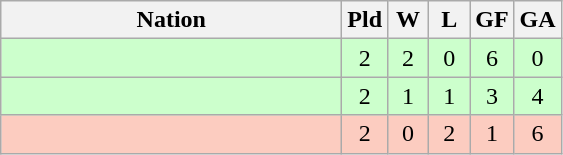<table class=wikitable style="text-align:center">
<tr>
<th width=220>Nation</th>
<th width=20>Pld</th>
<th width=20>W</th>
<th width=20>L</th>
<th width=20>GF</th>
<th width=20>GA</th>
</tr>
<tr bgcolor="#ccffcc">
<td align=left></td>
<td>2</td>
<td>2</td>
<td>0</td>
<td>6</td>
<td>0</td>
</tr>
<tr bgcolor="#ccffcc">
<td align=left></td>
<td>2</td>
<td>1</td>
<td>1</td>
<td>3</td>
<td>4</td>
</tr>
<tr bgcolor="#fcccc">
<td align=left></td>
<td>2</td>
<td>0</td>
<td>2</td>
<td>1</td>
<td>6</td>
</tr>
</table>
